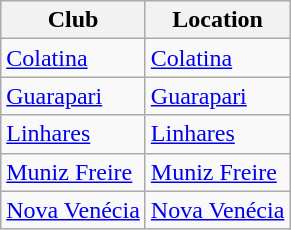<table class="wikitable sortable">
<tr>
<th>Club</th>
<th>Location</th>
</tr>
<tr>
<td><a href='#'>Colatina</a></td>
<td><a href='#'>Colatina</a></td>
</tr>
<tr>
<td><a href='#'>Guarapari</a></td>
<td><a href='#'>Guarapari</a></td>
</tr>
<tr>
<td><a href='#'>Linhares</a></td>
<td><a href='#'>Linhares</a></td>
</tr>
<tr>
<td><a href='#'>Muniz Freire</a></td>
<td><a href='#'>Muniz Freire</a></td>
</tr>
<tr>
<td><a href='#'>Nova Venécia</a></td>
<td><a href='#'>Nova Venécia</a></td>
</tr>
</table>
